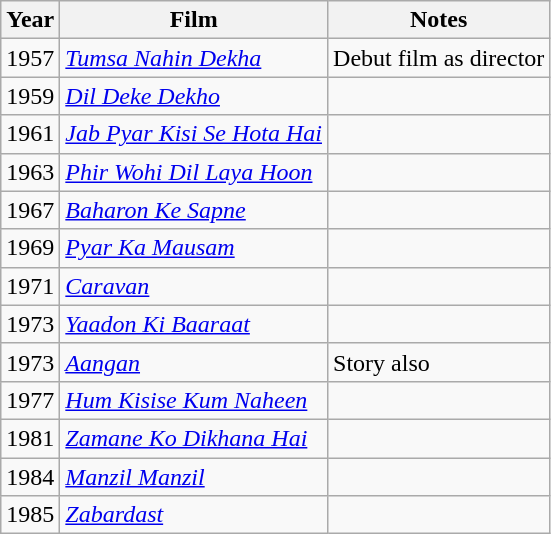<table class="wikitable sortable">
<tr>
<th>Year</th>
<th>Film</th>
<th>Notes</th>
</tr>
<tr>
<td>1957</td>
<td><em><a href='#'>Tumsa Nahin Dekha</a></em></td>
<td>Debut film as director</td>
</tr>
<tr>
<td>1959</td>
<td><em><a href='#'>Dil Deke Dekho</a></em></td>
<td></td>
</tr>
<tr>
<td>1961</td>
<td><em><a href='#'>Jab Pyar Kisi Se Hota Hai</a></em></td>
<td></td>
</tr>
<tr>
<td>1963</td>
<td><em><a href='#'>Phir Wohi Dil Laya Hoon</a></em></td>
<td></td>
</tr>
<tr>
<td>1967</td>
<td><em><a href='#'>Baharon Ke Sapne</a></em></td>
<td></td>
</tr>
<tr>
<td>1969</td>
<td><em><a href='#'>Pyar Ka Mausam</a></em></td>
<td></td>
</tr>
<tr>
<td>1971</td>
<td><em><a href='#'>Caravan</a></em></td>
<td></td>
</tr>
<tr>
<td>1973</td>
<td><em><a href='#'>Yaadon Ki Baaraat</a></em></td>
<td></td>
</tr>
<tr>
<td>1973</td>
<td><em><a href='#'>Aangan</a></em></td>
<td>Story also</td>
</tr>
<tr>
<td>1977</td>
<td><em><a href='#'>Hum Kisise Kum Naheen</a></em></td>
<td></td>
</tr>
<tr>
<td>1981</td>
<td><em><a href='#'>Zamane Ko Dikhana Hai</a></em></td>
<td></td>
</tr>
<tr>
<td>1984</td>
<td><em><a href='#'>Manzil Manzil</a></em></td>
<td></td>
</tr>
<tr>
<td>1985</td>
<td><em><a href='#'>Zabardast</a></em></td>
<td></td>
</tr>
</table>
